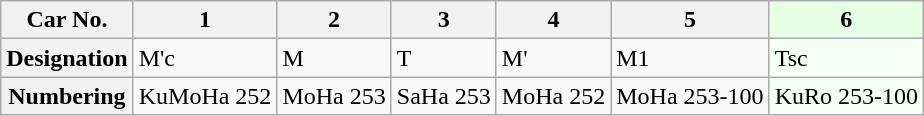<table class="wikitable">
<tr>
<th>Car No.</th>
<th>1</th>
<th>2</th>
<th>3</th>
<th>4</th>
<th>5</th>
<th style="background: #E6FFE6">6</th>
</tr>
<tr>
<th>Designation</th>
<td>M'c</td>
<td>M</td>
<td>T</td>
<td>M'</td>
<td>M1</td>
<td style="background: #F5FFF5">Tsc</td>
</tr>
<tr>
<th>Numbering</th>
<td>KuMoHa 252</td>
<td>MoHa 253</td>
<td>SaHa 253</td>
<td>MoHa 252</td>
<td>MoHa 253-100</td>
<td style="background: #F5FFF5">KuRo 253-100</td>
</tr>
</table>
